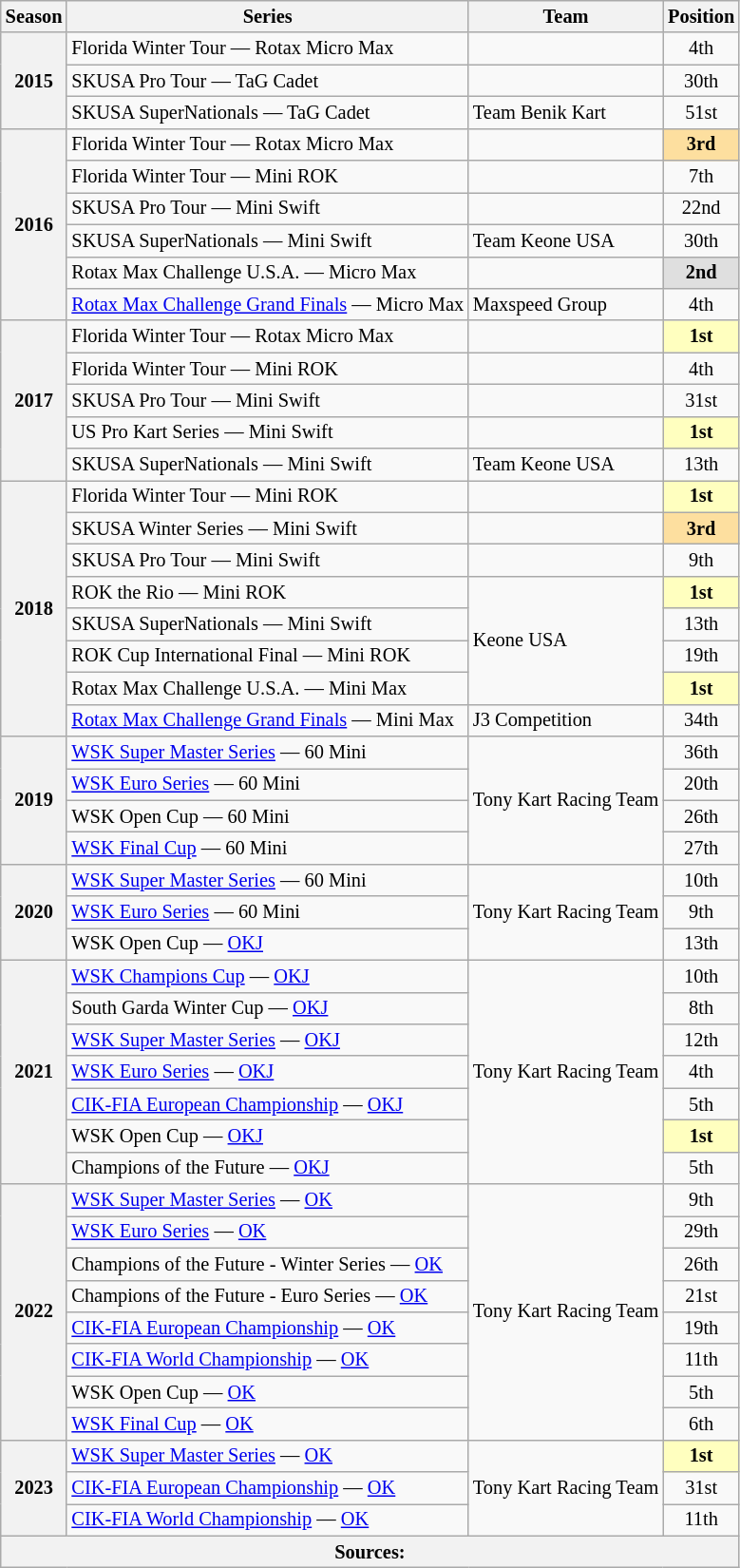<table class="wikitable" style="font-size: 85%; text-align:center">
<tr>
<th>Season</th>
<th>Series</th>
<th>Team</th>
<th>Position</th>
</tr>
<tr>
<th rowspan="3">2015</th>
<td align="left">Florida Winter Tour — Rotax Micro Max</td>
<td></td>
<td>4th</td>
</tr>
<tr>
<td align="left">SKUSA Pro Tour — TaG Cadet</td>
<td align="left"></td>
<td>30th</td>
</tr>
<tr>
<td align="left">SKUSA SuperNationals — TaG Cadet</td>
<td align="left">Team Benik Kart</td>
<td>51st</td>
</tr>
<tr>
<th rowspan="6">2016</th>
<td align="left">Florida Winter Tour — Rotax Micro Max</td>
<td align="left"></td>
<td style="background:#FDDF9F;"><strong>3rd</strong></td>
</tr>
<tr>
<td align="left">Florida Winter Tour — Mini ROK</td>
<td align="left"></td>
<td>7th</td>
</tr>
<tr>
<td align="left">SKUSA Pro Tour — Mini Swift</td>
<td align="left"></td>
<td>22nd</td>
</tr>
<tr>
<td align="left">SKUSA SuperNationals — Mini Swift</td>
<td align="left">Team Keone USA</td>
<td>30th</td>
</tr>
<tr>
<td align="left">Rotax Max Challenge U.S.A. — Micro Max</td>
<td align="left"></td>
<td style="background:#DFDFDF;"><strong>2nd</strong></td>
</tr>
<tr>
<td align="left"><a href='#'>Rotax Max Challenge Grand Finals</a> — Micro Max</td>
<td align="left">Maxspeed Group</td>
<td>4th</td>
</tr>
<tr>
<th rowspan="5">2017</th>
<td align="left">Florida Winter Tour — Rotax Micro Max</td>
<td align="left"></td>
<td style="background:#FFFFBF;"><strong>1st</strong></td>
</tr>
<tr>
<td align="left">Florida Winter Tour — Mini ROK</td>
<td align="left"></td>
<td>4th</td>
</tr>
<tr>
<td align="left">SKUSA Pro Tour — Mini Swift</td>
<td align="left"></td>
<td>31st</td>
</tr>
<tr>
<td align="left">US Pro Kart Series — Mini Swift</td>
<td align="left"></td>
<td style="background:#FFFFBF;"><strong>1st</strong></td>
</tr>
<tr>
<td align="left">SKUSA SuperNationals — Mini Swift</td>
<td align="left">Team Keone USA</td>
<td>13th</td>
</tr>
<tr>
<th rowspan="8">2018</th>
<td align="left">Florida Winter Tour — Mini ROK</td>
<td align="left"></td>
<td style="background:#FFFFBF;"><strong>1st</strong></td>
</tr>
<tr>
<td align="left">SKUSA Winter Series — Mini Swift</td>
<td></td>
<td style="background:#FDDF9F;"><strong>3rd</strong></td>
</tr>
<tr>
<td align="left">SKUSA Pro Tour — Mini Swift</td>
<td></td>
<td>9th</td>
</tr>
<tr>
<td align="left">ROK the Rio — Mini ROK</td>
<td rowspan="4" align="left">Keone USA</td>
<td style="background:#FFFFBF;"><strong>1st</strong></td>
</tr>
<tr>
<td align="left">SKUSA SuperNationals — Mini Swift</td>
<td>13th</td>
</tr>
<tr>
<td align="left">ROK Cup International Final — Mini ROK</td>
<td>19th</td>
</tr>
<tr>
<td align="left">Rotax Max Challenge U.S.A. — Mini Max</td>
<td style="background:#FFFFBF;"><strong>1st</strong></td>
</tr>
<tr>
<td align="left"><a href='#'>Rotax Max Challenge Grand Finals</a> — Mini Max</td>
<td align="left">J3 Competition</td>
<td>34th</td>
</tr>
<tr>
<th rowspan="4">2019</th>
<td align="left"><a href='#'>WSK Super Master Series</a> — 60 Mini</td>
<td rowspan="4" align="left">Tony Kart Racing Team</td>
<td>36th</td>
</tr>
<tr>
<td align="left"><a href='#'>WSK Euro Series</a> — 60 Mini</td>
<td>20th</td>
</tr>
<tr>
<td align="left">WSK Open Cup — 60 Mini</td>
<td>26th</td>
</tr>
<tr>
<td align="left"><a href='#'>WSK Final Cup</a> — 60 Mini</td>
<td>27th</td>
</tr>
<tr>
<th rowspan="3">2020</th>
<td align="left"><a href='#'>WSK Super Master Series</a> — 60 Mini</td>
<td rowspan="3" align="left">Tony Kart Racing Team</td>
<td>10th</td>
</tr>
<tr>
<td align="left"><a href='#'>WSK Euro Series</a> — 60 Mini</td>
<td>9th</td>
</tr>
<tr>
<td align="left">WSK Open Cup — <a href='#'>OKJ</a></td>
<td>13th</td>
</tr>
<tr>
<th rowspan="7">2021</th>
<td align="left"><a href='#'>WSK Champions Cup</a> — <a href='#'>OKJ</a></td>
<td rowspan="7" align="left">Tony Kart Racing Team</td>
<td>10th</td>
</tr>
<tr>
<td align="left">South Garda Winter Cup — <a href='#'>OKJ</a></td>
<td>8th</td>
</tr>
<tr>
<td align="left"><a href='#'>WSK Super Master Series</a> — <a href='#'>OKJ</a></td>
<td>12th</td>
</tr>
<tr>
<td align="left"><a href='#'>WSK Euro Series</a> — <a href='#'>OKJ</a></td>
<td>4th</td>
</tr>
<tr>
<td align="left"><a href='#'>CIK-FIA European Championship</a> — <a href='#'>OKJ</a></td>
<td>5th</td>
</tr>
<tr>
<td align="left">WSK Open Cup — <a href='#'>OKJ</a></td>
<td style="background:#FFFFBF;"><strong>1st</strong></td>
</tr>
<tr>
<td align="left">Champions of the Future — <a href='#'>OKJ</a></td>
<td>5th</td>
</tr>
<tr>
<th rowspan="8">2022</th>
<td align="left"><a href='#'>WSK Super Master Series</a> — <a href='#'>OK</a></td>
<td rowspan="8" align="left">Tony Kart Racing Team</td>
<td>9th</td>
</tr>
<tr>
<td align="left"><a href='#'>WSK Euro Series</a> — <a href='#'>OK</a></td>
<td>29th</td>
</tr>
<tr>
<td align="left">Champions of the Future - Winter Series — <a href='#'>OK</a></td>
<td>26th</td>
</tr>
<tr>
<td align="left">Champions of the Future - Euro Series — <a href='#'>OK</a></td>
<td>21st</td>
</tr>
<tr>
<td align="left"><a href='#'>CIK-FIA European Championship</a> — <a href='#'>OK</a></td>
<td>19th</td>
</tr>
<tr>
<td align="left"><a href='#'>CIK-FIA World Championship</a> — <a href='#'>OK</a></td>
<td>11th</td>
</tr>
<tr>
<td align="left">WSK Open Cup — <a href='#'>OK</a></td>
<td>5th</td>
</tr>
<tr>
<td align="left"><a href='#'>WSK Final Cup</a> — <a href='#'>OK</a></td>
<td>6th</td>
</tr>
<tr>
<th rowspan="3">2023</th>
<td align="left"><a href='#'>WSK Super Master Series</a> — <a href='#'>OK</a></td>
<td rowspan="3" align="left">Tony Kart Racing Team</td>
<td style="background:#FFFFBF;"><strong>1st</strong></td>
</tr>
<tr>
<td align="left"><a href='#'>CIK-FIA European Championship</a> — <a href='#'>OK</a></td>
<td>31st</td>
</tr>
<tr>
<td align="left"><a href='#'>CIK-FIA World Championship</a> — <a href='#'>OK</a></td>
<td>11th</td>
</tr>
<tr>
<th colspan="4">Sources:</th>
</tr>
</table>
